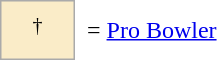<table border=0 cellspacing="0" cellpadding="8">
<tr>
<td style="background-color:#faecc8; border:1px solid #aaaaaa; width:2em;" align=center><sup>†</sup></td>
<td>= <a href='#'>Pro Bowler</a></td>
</tr>
</table>
